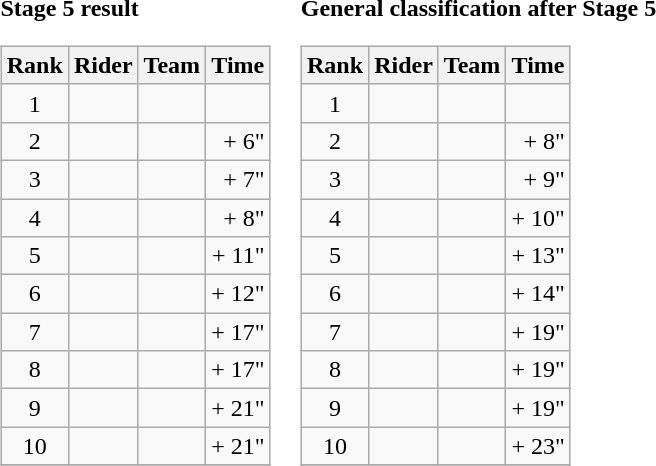<table>
<tr>
<td><strong>Stage 5 result</strong><br><table class="wikitable">
<tr>
<th>Rank</th>
<th>Rider</th>
<th>Team</th>
<th>Time</th>
</tr>
<tr>
<td style="text-align:center">1</td>
<td></td>
<td></td>
<td align="right"></td>
</tr>
<tr>
<td style="text-align:center">2</td>
<td></td>
<td></td>
<td align="right">+ 6"</td>
</tr>
<tr>
<td style="text-align:center">3</td>
<td></td>
<td></td>
<td align="right">+ 7"</td>
</tr>
<tr>
<td style="text-align:center">4</td>
<td></td>
<td></td>
<td align="right">+ 8"</td>
</tr>
<tr>
<td style="text-align:center">5</td>
<td></td>
<td></td>
<td align="right">+ 11"</td>
</tr>
<tr>
<td style="text-align:center">6</td>
<td></td>
<td></td>
<td align="right">+ 12"</td>
</tr>
<tr>
<td style="text-align:center">7</td>
<td></td>
<td></td>
<td align="right">+ 17"</td>
</tr>
<tr>
<td style="text-align:center">8</td>
<td></td>
<td></td>
<td align="right">+ 17"</td>
</tr>
<tr>
<td style="text-align:center">9</td>
<td></td>
<td></td>
<td align="right">+ 21"</td>
</tr>
<tr>
<td style="text-align:center">10</td>
<td></td>
<td></td>
<td align="right">+ 21"</td>
</tr>
<tr>
</tr>
</table>
</td>
<td><strong>General classification after Stage 5</strong><br><table class="wikitable">
<tr>
<th>Rank</th>
<th>Rider</th>
<th>Team</th>
<th>Time</th>
</tr>
<tr>
<td style="text-align:center">1</td>
<td></td>
<td></td>
<td align="right"></td>
</tr>
<tr>
<td style="text-align:center">2</td>
<td></td>
<td></td>
<td align="right">+ 8"</td>
</tr>
<tr>
<td style="text-align:center">3</td>
<td></td>
<td></td>
<td align="right">+ 9"</td>
</tr>
<tr>
<td style="text-align:center">4</td>
<td></td>
<td></td>
<td align="right">+ 10"</td>
</tr>
<tr>
<td style="text-align:center">5</td>
<td></td>
<td></td>
<td align="right">+ 13"</td>
</tr>
<tr>
<td style="text-align:center">6</td>
<td></td>
<td></td>
<td align="right">+ 14"</td>
</tr>
<tr>
<td style="text-align:center">7</td>
<td></td>
<td></td>
<td align="right">+ 19"</td>
</tr>
<tr>
<td style="text-align:center">8</td>
<td></td>
<td></td>
<td align="right">+ 19"</td>
</tr>
<tr>
<td style="text-align:center">9</td>
<td></td>
<td></td>
<td align="right">+ 19"</td>
</tr>
<tr>
<td style="text-align:center">10</td>
<td></td>
<td></td>
<td align="right">+ 23"</td>
</tr>
<tr>
</tr>
</table>
</td>
</tr>
</table>
